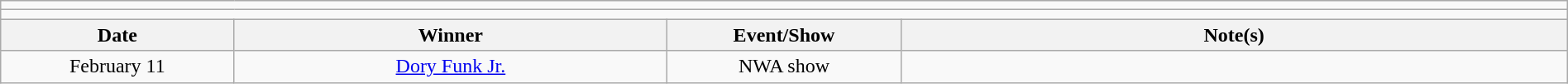<table class="wikitable" style="text-align:center; width:100%;">
<tr>
<td colspan="5"></td>
</tr>
<tr>
<td colspan="5"><strong></strong></td>
</tr>
<tr>
<th width=14%>Date</th>
<th width=26%>Winner</th>
<th width=14%>Event/Show</th>
<th width=40%>Note(s)</th>
</tr>
<tr>
<td>February 11</td>
<td><a href='#'>Dory Funk Jr.</a></td>
<td>NWA show</td>
<td align=left></td>
</tr>
</table>
